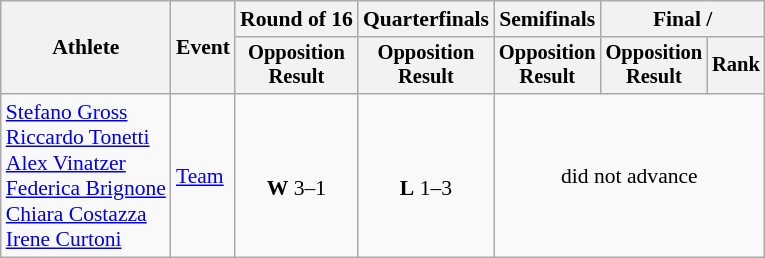<table class="wikitable" style="font-size:90%">
<tr>
<th rowspan="2">Athlete</th>
<th rowspan="2">Event</th>
<th>Round of 16</th>
<th>Quarterfinals</th>
<th>Semifinals</th>
<th colspan=2>Final / </th>
</tr>
<tr style="font-size:95%">
<th>Opposition<br>Result</th>
<th>Opposition<br>Result</th>
<th>Opposition<br>Result</th>
<th>Opposition<br>Result</th>
<th>Rank</th>
</tr>
<tr align=center>
<td align="left"><a href='#'>Stefano Gross</a><br><a href='#'>Riccardo Tonetti</a><br><a href='#'>Alex Vinatzer</a><br><a href='#'>Federica Brignone</a><br><a href='#'>Chiara Costazza</a><br><a href='#'>Irene Curtoni</a></td>
<td align="left"><a href='#'>Team</a></td>
<td><br><strong>W</strong> 3–1</td>
<td><br><strong>L</strong> 1–3</td>
<td colspan=3>did not advance</td>
</tr>
</table>
